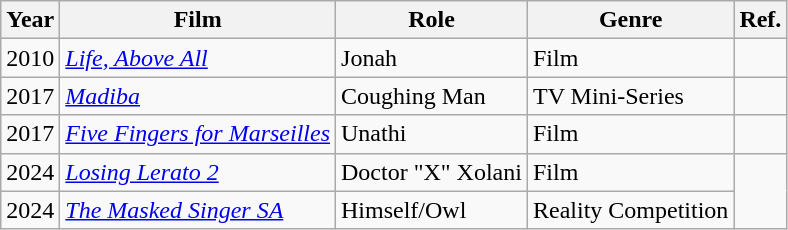<table class="wikitable">
<tr>
<th>Year</th>
<th>Film</th>
<th>Role</th>
<th>Genre</th>
<th>Ref.</th>
</tr>
<tr>
<td>2010</td>
<td><em><a href='#'>Life, Above All</a></em></td>
<td>Jonah</td>
<td>Film</td>
<td></td>
</tr>
<tr>
<td>2017</td>
<td><em><a href='#'>Madiba</a></em></td>
<td>Coughing Man</td>
<td>TV Mini-Series</td>
<td></td>
</tr>
<tr>
<td>2017</td>
<td><em><a href='#'>Five Fingers for Marseilles</a></em></td>
<td>Unathi</td>
<td>Film</td>
<td></td>
</tr>
<tr>
<td>2024</td>
<td><em><a href='#'>Losing Lerato 2</a></em></td>
<td>Doctor "X" Xolani</td>
<td>Film</td>
</tr>
<tr>
<td>2024</td>
<td><em><a href='#'>The Masked Singer SA</a></em></td>
<td>Himself/Owl</td>
<td>Reality Competition</td>
</tr>
</table>
